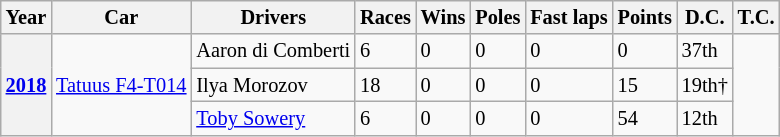<table class="wikitable" style="font-size:85%">
<tr>
<th>Year</th>
<th>Car</th>
<th>Drivers</th>
<th>Races</th>
<th>Wins</th>
<th>Poles</th>
<th>Fast laps</th>
<th>Points</th>
<th>D.C.</th>
<th>T.C.</th>
</tr>
<tr>
<th rowspan="3"><a href='#'>2018</a></th>
<td rowspan="3"><a href='#'>Tatuus F4-T014</a></td>
<td> Aaron di Comberti</td>
<td>6</td>
<td>0</td>
<td>0</td>
<td>0</td>
<td>0</td>
<td>37th</td>
<td rowspan="3"></td>
</tr>
<tr>
<td> Ilya Morozov</td>
<td>18</td>
<td>0</td>
<td>0</td>
<td>0</td>
<td>15</td>
<td>19th†</td>
</tr>
<tr>
<td> <a href='#'>Toby Sowery</a></td>
<td>6</td>
<td>0</td>
<td>0</td>
<td>0</td>
<td>54</td>
<td>12th</td>
</tr>
</table>
